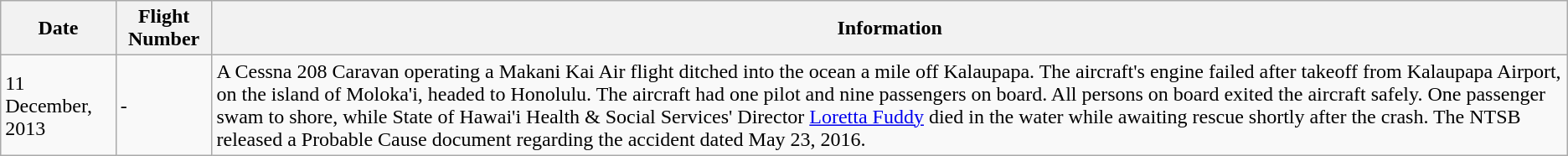<table class="wikitable">
<tr>
<th>Date</th>
<th>Flight Number</th>
<th>Information</th>
</tr>
<tr>
<td>11 December, 2013</td>
<td>-</td>
<td>A Cessna 208 Caravan operating a Makani Kai Air flight ditched into the ocean a mile off Kalaupapa. The aircraft's engine failed after takeoff from Kalaupapa Airport, on the island of Moloka'i, headed to Honolulu. The aircraft had one pilot and nine passengers on board. All persons on board exited the aircraft safely. One passenger swam to shore, while State of Hawai'i Health & Social Services' Director <a href='#'>Loretta Fuddy</a> died in the water while awaiting rescue shortly after the crash. The NTSB released a Probable Cause document regarding the accident dated May 23, 2016.</td>
</tr>
</table>
